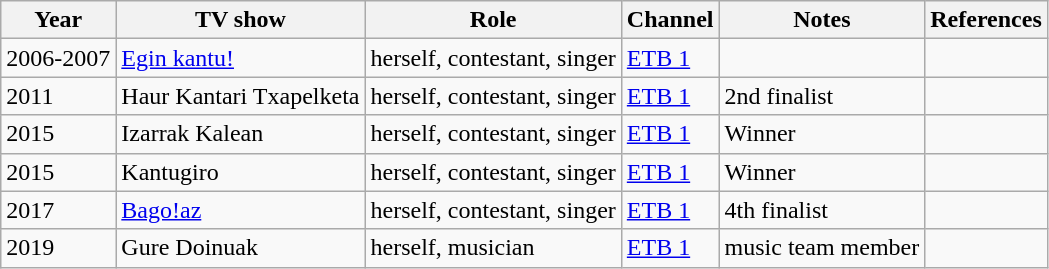<table class="wikitable plainrowheaders sortable">
<tr>
<th>Year</th>
<th>TV show</th>
<th>Role</th>
<th>Channel</th>
<th>Notes</th>
<th>References</th>
</tr>
<tr>
<td>2006-2007</td>
<td><a href='#'>Egin kantu!</a></td>
<td>herself, contestant, singer</td>
<td><a href='#'>ETB 1</a></td>
<td></td>
<td></td>
</tr>
<tr>
<td>2011</td>
<td>Haur Kantari Txapelketa</td>
<td>herself, contestant, singer</td>
<td><a href='#'>ETB 1</a></td>
<td>2nd finalist</td>
<td></td>
</tr>
<tr>
<td>2015</td>
<td>Izarrak Kalean</td>
<td>herself, contestant, singer</td>
<td><a href='#'>ETB 1</a></td>
<td>Winner</td>
<td></td>
</tr>
<tr>
<td>2015</td>
<td>Kantugiro</td>
<td>herself, contestant, singer</td>
<td><a href='#'>ETB 1</a></td>
<td>Winner</td>
<td></td>
</tr>
<tr>
<td>2017</td>
<td><a href='#'>Bago!az</a></td>
<td>herself, contestant, singer</td>
<td><a href='#'>ETB 1</a></td>
<td>4th finalist</td>
<td></td>
</tr>
<tr>
<td>2019</td>
<td>Gure Doinuak</td>
<td>herself, musician</td>
<td><a href='#'>ETB 1</a></td>
<td>music team member</td>
<td></td>
</tr>
</table>
